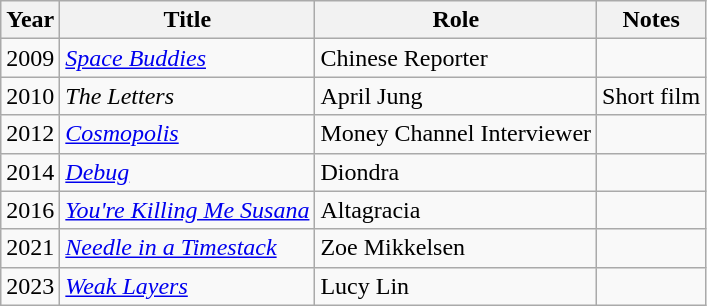<table class="wikitable sortable">
<tr>
<th>Year</th>
<th>Title</th>
<th>Role</th>
<th class="unsortable">Notes</th>
</tr>
<tr>
<td>2009</td>
<td><em><a href='#'>Space Buddies</a></em></td>
<td>Chinese Reporter</td>
<td></td>
</tr>
<tr>
<td>2010</td>
<td data-sort-value="Letters, The"><em>The Letters</em></td>
<td>April Jung</td>
<td>Short film</td>
</tr>
<tr>
<td>2012</td>
<td><em><a href='#'>Cosmopolis</a></em></td>
<td>Money Channel Interviewer</td>
<td></td>
</tr>
<tr>
<td>2014</td>
<td><em><a href='#'>Debug</a></em></td>
<td>Diondra</td>
<td></td>
</tr>
<tr>
<td>2016</td>
<td><em><a href='#'>You're Killing Me Susana</a></em></td>
<td>Altagracia</td>
<td></td>
</tr>
<tr>
<td>2021</td>
<td><em><a href='#'>Needle in a Timestack</a></em></td>
<td>Zoe Mikkelsen</td>
<td></td>
</tr>
<tr>
<td>2023</td>
<td><em><a href='#'>Weak Layers</a></em></td>
<td>Lucy Lin</td>
<td></td>
</tr>
</table>
